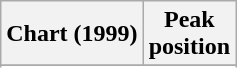<table class="wikitable sortable plainrowheaders" style="text-align:center">
<tr>
<th scope="col">Chart (1999)</th>
<th scope="col">Peak<br>position</th>
</tr>
<tr>
</tr>
<tr>
</tr>
</table>
